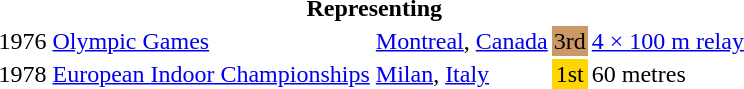<table>
<tr>
<th colspan="6">Representing </th>
</tr>
<tr>
<td>1976</td>
<td><a href='#'>Olympic Games</a></td>
<td><a href='#'>Montreal</a>, <a href='#'>Canada</a></td>
<td bgcolor="cc9966">3rd</td>
<td><a href='#'>4 × 100 m relay</a></td>
<td></td>
</tr>
<tr>
<td>1978</td>
<td><a href='#'>European Indoor Championships</a></td>
<td><a href='#'>Milan</a>, <a href='#'>Italy</a></td>
<td bgcolor="gold" align="center">1st</td>
<td>60 metres</td>
<td></td>
</tr>
</table>
